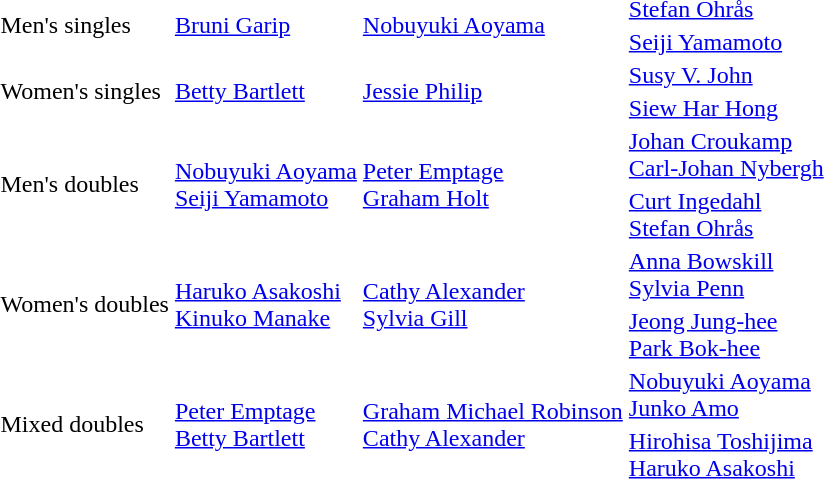<table>
<tr>
<td rowspan="2">Men's singles</td>
<td rowspan="2"> <a href='#'>Bruni Garip</a></td>
<td rowspan="2"> <a href='#'>Nobuyuki Aoyama</a></td>
<td> <a href='#'>Stefan Ohrås</a></td>
</tr>
<tr>
<td> <a href='#'>Seiji Yamamoto</a></td>
</tr>
<tr>
<td rowspan="2">Women's singles</td>
<td rowspan="2"> <a href='#'>Betty Bartlett</a></td>
<td rowspan="2"> <a href='#'>Jessie Philip</a></td>
<td> <a href='#'>Susy V. John</a></td>
</tr>
<tr>
<td> <a href='#'>Siew Har Hong</a></td>
</tr>
<tr>
<td rowspan="2">Men's doubles</td>
<td rowspan="2"> <a href='#'>Nobuyuki Aoyama</a><br> <a href='#'>Seiji Yamamoto</a></td>
<td rowspan="2"> <a href='#'>Peter Emptage</a><br> <a href='#'>Graham Holt</a></td>
<td> <a href='#'>Johan Croukamp</a><br> <a href='#'>Carl-Johan Nybergh</a></td>
</tr>
<tr>
<td> <a href='#'>Curt Ingedahl</a><br> <a href='#'>Stefan Ohrås</a></td>
</tr>
<tr>
<td rowspan="2">Women's doubles</td>
<td rowspan="2"> <a href='#'>Haruko Asakoshi</a><br> <a href='#'>Kinuko Manake</a></td>
<td rowspan="2"> <a href='#'>Cathy Alexander</a><br> <a href='#'>Sylvia Gill</a></td>
<td> <a href='#'>Anna Bowskill</a><br> <a href='#'>Sylvia Penn</a></td>
</tr>
<tr>
<td> <a href='#'>Jeong Jung-hee</a><br> <a href='#'>Park Bok-hee</a></td>
</tr>
<tr>
<td rowspan="2">Mixed doubles</td>
<td rowspan="2"> <a href='#'>Peter Emptage</a><br> <a href='#'>Betty Bartlett</a></td>
<td rowspan="2"> <a href='#'>Graham Michael Robinson</a><br> <a href='#'>Cathy Alexander</a></td>
<td> <a href='#'>Nobuyuki Aoyama</a><br> <a href='#'>Junko Amo</a></td>
</tr>
<tr>
<td> <a href='#'>Hirohisa Toshijima</a><br> <a href='#'>Haruko Asakoshi</a></td>
</tr>
</table>
